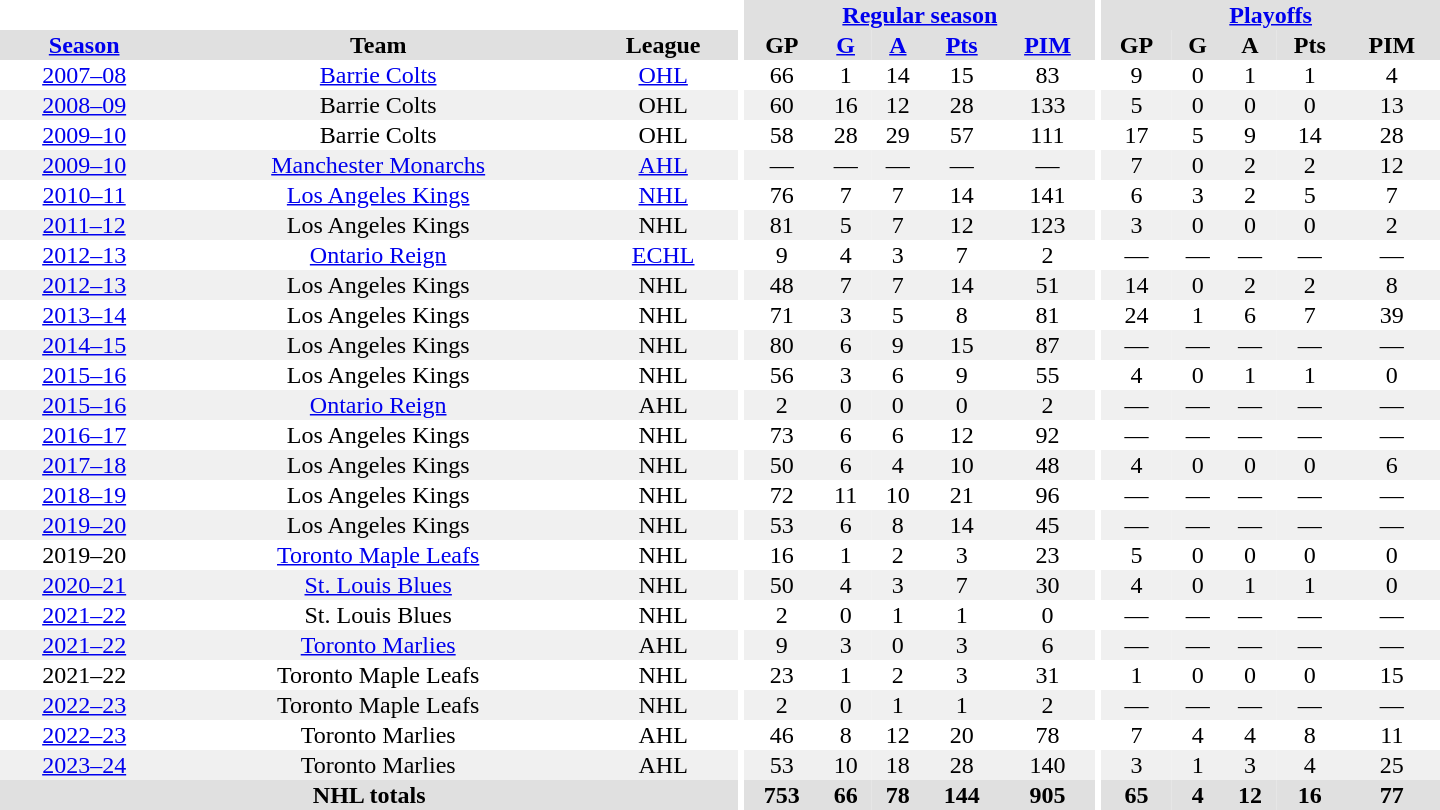<table border="0" cellpadding="1" cellspacing="0" style="text-align:center; width:60em">
<tr bgcolor="#e0e0e0">
<th colspan="3" bgcolor="#ffffff"></th>
<th rowspan="99" bgcolor="#ffffff"></th>
<th colspan="5"><a href='#'>Regular season</a></th>
<th rowspan="99" bgcolor="#ffffff"></th>
<th colspan="5"><a href='#'>Playoffs</a></th>
</tr>
<tr bgcolor="#e0e0e0">
<th><a href='#'>Season</a></th>
<th>Team</th>
<th>League</th>
<th>GP</th>
<th><a href='#'>G</a></th>
<th><a href='#'>A</a></th>
<th><a href='#'>Pts</a></th>
<th><a href='#'>PIM</a></th>
<th>GP</th>
<th>G</th>
<th>A</th>
<th>Pts</th>
<th>PIM</th>
</tr>
<tr>
<td><a href='#'>2007–08</a></td>
<td><a href='#'>Barrie Colts</a></td>
<td><a href='#'>OHL</a></td>
<td>66</td>
<td>1</td>
<td>14</td>
<td>15</td>
<td>83</td>
<td>9</td>
<td>0</td>
<td>1</td>
<td>1</td>
<td>4</td>
</tr>
<tr bgcolor="#f0f0f0">
<td><a href='#'>2008–09</a></td>
<td>Barrie Colts</td>
<td>OHL</td>
<td>60</td>
<td>16</td>
<td>12</td>
<td>28</td>
<td>133</td>
<td>5</td>
<td>0</td>
<td>0</td>
<td>0</td>
<td>13</td>
</tr>
<tr>
<td><a href='#'>2009–10</a></td>
<td>Barrie Colts</td>
<td>OHL</td>
<td>58</td>
<td>28</td>
<td>29</td>
<td>57</td>
<td>111</td>
<td>17</td>
<td>5</td>
<td>9</td>
<td>14</td>
<td>28</td>
</tr>
<tr bgcolor="#f0f0f0">
<td><a href='#'>2009–10</a></td>
<td><a href='#'>Manchester Monarchs</a></td>
<td><a href='#'>AHL</a></td>
<td>—</td>
<td>—</td>
<td>—</td>
<td>—</td>
<td>—</td>
<td>7</td>
<td>0</td>
<td>2</td>
<td>2</td>
<td>12</td>
</tr>
<tr>
<td><a href='#'>2010–11</a></td>
<td><a href='#'>Los Angeles Kings</a></td>
<td><a href='#'>NHL</a></td>
<td>76</td>
<td>7</td>
<td>7</td>
<td>14</td>
<td>141</td>
<td>6</td>
<td>3</td>
<td>2</td>
<td>5</td>
<td>7</td>
</tr>
<tr bgcolor="#f0f0f0">
<td><a href='#'>2011–12</a></td>
<td>Los Angeles Kings</td>
<td>NHL</td>
<td>81</td>
<td>5</td>
<td>7</td>
<td>12</td>
<td>123</td>
<td>3</td>
<td>0</td>
<td>0</td>
<td>0</td>
<td>2</td>
</tr>
<tr>
<td><a href='#'>2012–13</a></td>
<td><a href='#'>Ontario Reign</a></td>
<td><a href='#'>ECHL</a></td>
<td>9</td>
<td>4</td>
<td>3</td>
<td>7</td>
<td>2</td>
<td>—</td>
<td>—</td>
<td>—</td>
<td>—</td>
<td>—</td>
</tr>
<tr bgcolor="#f0f0f0">
<td><a href='#'>2012–13</a></td>
<td>Los Angeles Kings</td>
<td>NHL</td>
<td>48</td>
<td>7</td>
<td>7</td>
<td>14</td>
<td>51</td>
<td>14</td>
<td>0</td>
<td>2</td>
<td>2</td>
<td>8</td>
</tr>
<tr>
<td><a href='#'>2013–14</a></td>
<td>Los Angeles Kings</td>
<td>NHL</td>
<td>71</td>
<td>3</td>
<td>5</td>
<td>8</td>
<td>81</td>
<td>24</td>
<td>1</td>
<td>6</td>
<td>7</td>
<td>39</td>
</tr>
<tr bgcolor="#f0f0f0">
<td><a href='#'>2014–15</a></td>
<td>Los Angeles Kings</td>
<td>NHL</td>
<td>80</td>
<td>6</td>
<td>9</td>
<td>15</td>
<td>87</td>
<td>—</td>
<td>—</td>
<td>—</td>
<td>—</td>
<td>—</td>
</tr>
<tr>
<td><a href='#'>2015–16</a></td>
<td>Los Angeles Kings</td>
<td>NHL</td>
<td>56</td>
<td>3</td>
<td>6</td>
<td>9</td>
<td>55</td>
<td>4</td>
<td>0</td>
<td>1</td>
<td>1</td>
<td>0</td>
</tr>
<tr bgcolor="#f0f0f0">
<td><a href='#'>2015–16</a></td>
<td><a href='#'>Ontario Reign</a></td>
<td>AHL</td>
<td>2</td>
<td>0</td>
<td>0</td>
<td>0</td>
<td>2</td>
<td>—</td>
<td>—</td>
<td>—</td>
<td>—</td>
<td>—</td>
</tr>
<tr>
<td><a href='#'>2016–17</a></td>
<td>Los Angeles Kings</td>
<td>NHL</td>
<td>73</td>
<td>6</td>
<td>6</td>
<td>12</td>
<td>92</td>
<td>—</td>
<td>—</td>
<td>—</td>
<td>—</td>
<td>—</td>
</tr>
<tr bgcolor="#f0f0f0">
<td><a href='#'>2017–18</a></td>
<td>Los Angeles Kings</td>
<td>NHL</td>
<td>50</td>
<td>6</td>
<td>4</td>
<td>10</td>
<td>48</td>
<td>4</td>
<td>0</td>
<td>0</td>
<td>0</td>
<td>6</td>
</tr>
<tr>
<td><a href='#'>2018–19</a></td>
<td>Los Angeles Kings</td>
<td>NHL</td>
<td>72</td>
<td>11</td>
<td>10</td>
<td>21</td>
<td>96</td>
<td>—</td>
<td>—</td>
<td>—</td>
<td>—</td>
<td>—</td>
</tr>
<tr bgcolor="#f0f0f0">
<td><a href='#'>2019–20</a></td>
<td>Los Angeles Kings</td>
<td>NHL</td>
<td>53</td>
<td>6</td>
<td>8</td>
<td>14</td>
<td>45</td>
<td>—</td>
<td>—</td>
<td>—</td>
<td>—</td>
<td>—</td>
</tr>
<tr>
<td>2019–20</td>
<td><a href='#'>Toronto Maple Leafs</a></td>
<td>NHL</td>
<td>16</td>
<td>1</td>
<td>2</td>
<td>3</td>
<td>23</td>
<td>5</td>
<td>0</td>
<td>0</td>
<td>0</td>
<td>0</td>
</tr>
<tr bgcolor="#f0f0f0">
<td><a href='#'>2020–21</a></td>
<td><a href='#'>St. Louis Blues</a></td>
<td>NHL</td>
<td>50</td>
<td>4</td>
<td>3</td>
<td>7</td>
<td>30</td>
<td>4</td>
<td>0</td>
<td>1</td>
<td>1</td>
<td>0</td>
</tr>
<tr>
<td><a href='#'>2021–22</a></td>
<td>St. Louis Blues</td>
<td>NHL</td>
<td>2</td>
<td>0</td>
<td>1</td>
<td>1</td>
<td>0</td>
<td>—</td>
<td>—</td>
<td>—</td>
<td>—</td>
<td>—</td>
</tr>
<tr bgcolor="#f0f0f0">
<td><a href='#'>2021–22</a></td>
<td><a href='#'>Toronto Marlies</a></td>
<td>AHL</td>
<td>9</td>
<td>3</td>
<td>0</td>
<td>3</td>
<td>6</td>
<td>—</td>
<td>—</td>
<td>—</td>
<td>—</td>
<td>—</td>
</tr>
<tr>
<td>2021–22</td>
<td>Toronto Maple Leafs</td>
<td>NHL</td>
<td>23</td>
<td>1</td>
<td>2</td>
<td>3</td>
<td>31</td>
<td>1</td>
<td>0</td>
<td>0</td>
<td>0</td>
<td>15</td>
</tr>
<tr bgcolor="#f0f0f0">
<td><a href='#'>2022–23</a></td>
<td>Toronto Maple Leafs</td>
<td>NHL</td>
<td>2</td>
<td>0</td>
<td>1</td>
<td>1</td>
<td>2</td>
<td>—</td>
<td>—</td>
<td>—</td>
<td>—</td>
<td>—</td>
</tr>
<tr>
<td><a href='#'>2022–23</a></td>
<td>Toronto Marlies</td>
<td>AHL</td>
<td>46</td>
<td>8</td>
<td>12</td>
<td>20</td>
<td>78</td>
<td>7</td>
<td>4</td>
<td>4</td>
<td>8</td>
<td>11</td>
</tr>
<tr bgcolor="#f0f0f0">
<td><a href='#'>2023–24</a></td>
<td>Toronto Marlies</td>
<td>AHL</td>
<td>53</td>
<td>10</td>
<td>18</td>
<td>28</td>
<td>140</td>
<td>3</td>
<td>1</td>
<td>3</td>
<td>4</td>
<td>25</td>
</tr>
<tr bgcolor="#e0e0e0">
<th colspan="3">NHL totals</th>
<th>753</th>
<th>66</th>
<th>78</th>
<th>144</th>
<th>905</th>
<th>65</th>
<th>4</th>
<th>12</th>
<th>16</th>
<th>77</th>
</tr>
</table>
